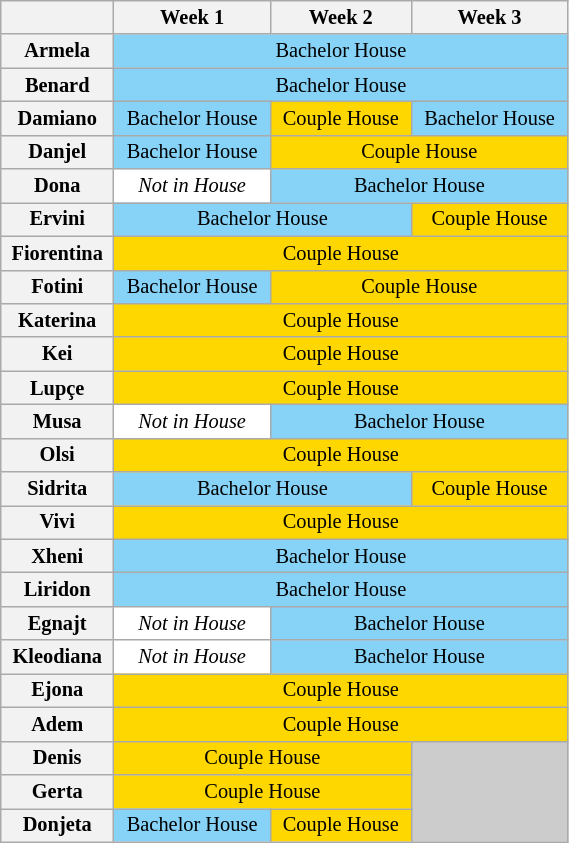<table class="wikitable" style="text-align:center; font-size:85%; width:30%;">
<tr>
<th></th>
<th>Week 1</th>
<th>Week 2</th>
<th>Week 3</th>
</tr>
<tr>
<th>Armela</th>
<td colspan="3" style="background:#87D3F8;">Bachelor House</td>
</tr>
<tr>
<th>Benard</th>
<td colspan="3" style="background:#87D3F8;">Bachelor House</td>
</tr>
<tr>
<th>Damiano</th>
<td style="background:#87D3F8;">Bachelor House</td>
<td style="background:#FFD700;">Couple House</td>
<td style="background:#87D3F8;">Bachelor House</td>
</tr>
<tr>
<th>Danjel</th>
<td style="background:#87D3F8;">Bachelor House</td>
<td colspan="2" style="background:#FFD700;">Couple House</td>
</tr>
<tr>
<th>Dona</th>
<td style="background:#FFF;"><em>Not in House</em></td>
<td colspan="2" style="background:#87D3F8;">Bachelor House</td>
</tr>
<tr>
<th>Ervini</th>
<td colspan="2" style="background:#87D3F8;">Bachelor House</td>
<td style="background:#FFD700;">Couple House</td>
</tr>
<tr>
<th>Fiorentina</th>
<td colspan="3" style="background:#FFD700;">Couple House</td>
</tr>
<tr>
<th>Fotini</th>
<td style="background:#87D3F8;">Bachelor House</td>
<td colspan="2" style="background:#FFD700;">Couple House</td>
</tr>
<tr>
<th>Katerina</th>
<td colspan="3" style="background:#FFD700;">Couple House</td>
</tr>
<tr>
<th>Kei</th>
<td colspan="3" style="background:#FFD700;">Couple House</td>
</tr>
<tr>
<th>Lupçe</th>
<td colspan="3" style="background:#FFD700;">Couple House</td>
</tr>
<tr>
<th>Musa</th>
<td style="background:#FFF;"><em>Not in House</em></td>
<td colspan="2" style="background:#87D3F8;">Bachelor House</td>
</tr>
<tr>
<th>Olsi</th>
<td colspan="3" style="background:#FFD700;">Couple House</td>
</tr>
<tr>
<th>Sidrita</th>
<td colspan="2" style="background:#87D3F8;">Bachelor House</td>
<td style="background:#FFD700;">Couple House</td>
</tr>
<tr>
<th>Vivi</th>
<td colspan="3" style="background:#FFD700;">Couple House</td>
</tr>
<tr>
<th>Xheni</th>
<td colspan="3" style="background:#87D3F8;">Bachelor House</td>
</tr>
<tr>
<th>Liridon</th>
<td colspan="3" style="background:#87D3F8;">Bachelor House</td>
</tr>
<tr>
<th>Egnajt</th>
<td style="background:#FFF;"><em>Not in House</em></td>
<td colspan="2" style="background:#87D3F8;">Bachelor House</td>
</tr>
<tr>
<th>Kleodiana</th>
<td style="background:#FFF;"><em>Not in House</em></td>
<td colspan="2" style="background:#87D3F8;">Bachelor House</td>
</tr>
<tr>
<th>Ejona</th>
<td colspan="3" style="background:#FFD700;">Couple House</td>
</tr>
<tr>
<th>Adem</th>
<td colspan="3" style="background:#FFD700;">Couple House</td>
</tr>
<tr>
<th>Denis</th>
<td colspan="2" style="background:#FFD700;">Couple House</td>
<th rowspan="3"  style="background:#CCC;"></th>
</tr>
<tr>
<th>Gerta</th>
<td colspan="2" style="background:#FFD700;">Couple House</td>
</tr>
<tr>
<th>Donjeta</th>
<td style="background:#87D3F8;">Bachelor House</td>
<td style="background:#FFD700;">Couple House</td>
</tr>
</table>
